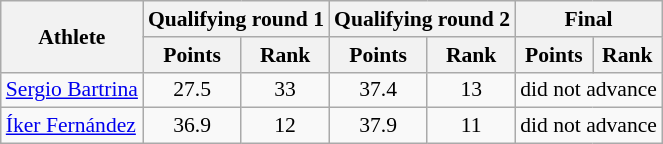<table class="wikitable" style="font-size:90%">
<tr>
<th rowspan="2">Athlete</th>
<th colspan="2">Qualifying round 1</th>
<th colspan="2">Qualifying round 2</th>
<th colspan="2">Final</th>
</tr>
<tr>
<th>Points</th>
<th>Rank</th>
<th>Points</th>
<th>Rank</th>
<th>Points</th>
<th>Rank</th>
</tr>
<tr>
<td><a href='#'>Sergio Bartrina</a></td>
<td align="center">27.5</td>
<td align="center">33</td>
<td align="center">37.4</td>
<td align="center">13</td>
<td colspan="2">did not advance</td>
</tr>
<tr>
<td><a href='#'>Íker Fernández</a></td>
<td align="center">36.9</td>
<td align="center">12</td>
<td align="center">37.9</td>
<td align="center">11</td>
<td colspan="2">did not advance</td>
</tr>
</table>
